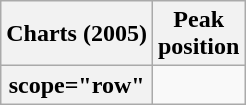<table class="wikitable sortable plainrowheaders" style="text-align:center">
<tr>
<th scope="col">Charts (2005)</th>
<th scope="col">Peak<br>position</th>
</tr>
<tr>
<th>scope="row"</th>
</tr>
</table>
